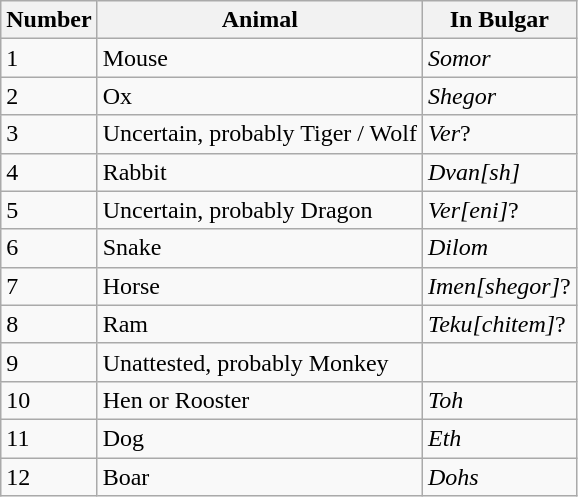<table class="wikitable sortable">
<tr>
<th scope="col">Number</th>
<th scope="col">Animal</th>
<th scope="col">In Bulgar</th>
</tr>
<tr>
<td>1</td>
<td>Mouse</td>
<td><em>Somor</em></td>
</tr>
<tr>
<td>2</td>
<td>Ox</td>
<td><em>Shegor</em></td>
</tr>
<tr>
<td>3</td>
<td>Uncertain, probably Tiger / Wolf</td>
<td><em>Ver</em>?</td>
</tr>
<tr>
<td>4</td>
<td>Rabbit</td>
<td><em>Dvan[sh]</em></td>
</tr>
<tr>
<td>5</td>
<td>Uncertain, probably Dragon</td>
<td><em>Ver[eni]</em>?</td>
</tr>
<tr>
<td>6</td>
<td>Snake</td>
<td><em>Dilom</em></td>
</tr>
<tr>
<td>7</td>
<td>Horse</td>
<td><em>Imen[shegor]</em>?</td>
</tr>
<tr>
<td>8</td>
<td>Ram</td>
<td><em>Teku[chitem]</em>?</td>
</tr>
<tr>
<td>9</td>
<td>Unattested, probably Monkey</td>
<td></td>
</tr>
<tr>
<td>10</td>
<td>Hen or Rooster</td>
<td><em>Toh</em></td>
</tr>
<tr>
<td>11</td>
<td>Dog</td>
<td><em>Eth</em></td>
</tr>
<tr>
<td>12</td>
<td>Boar</td>
<td><em>Dohs</em></td>
</tr>
</table>
